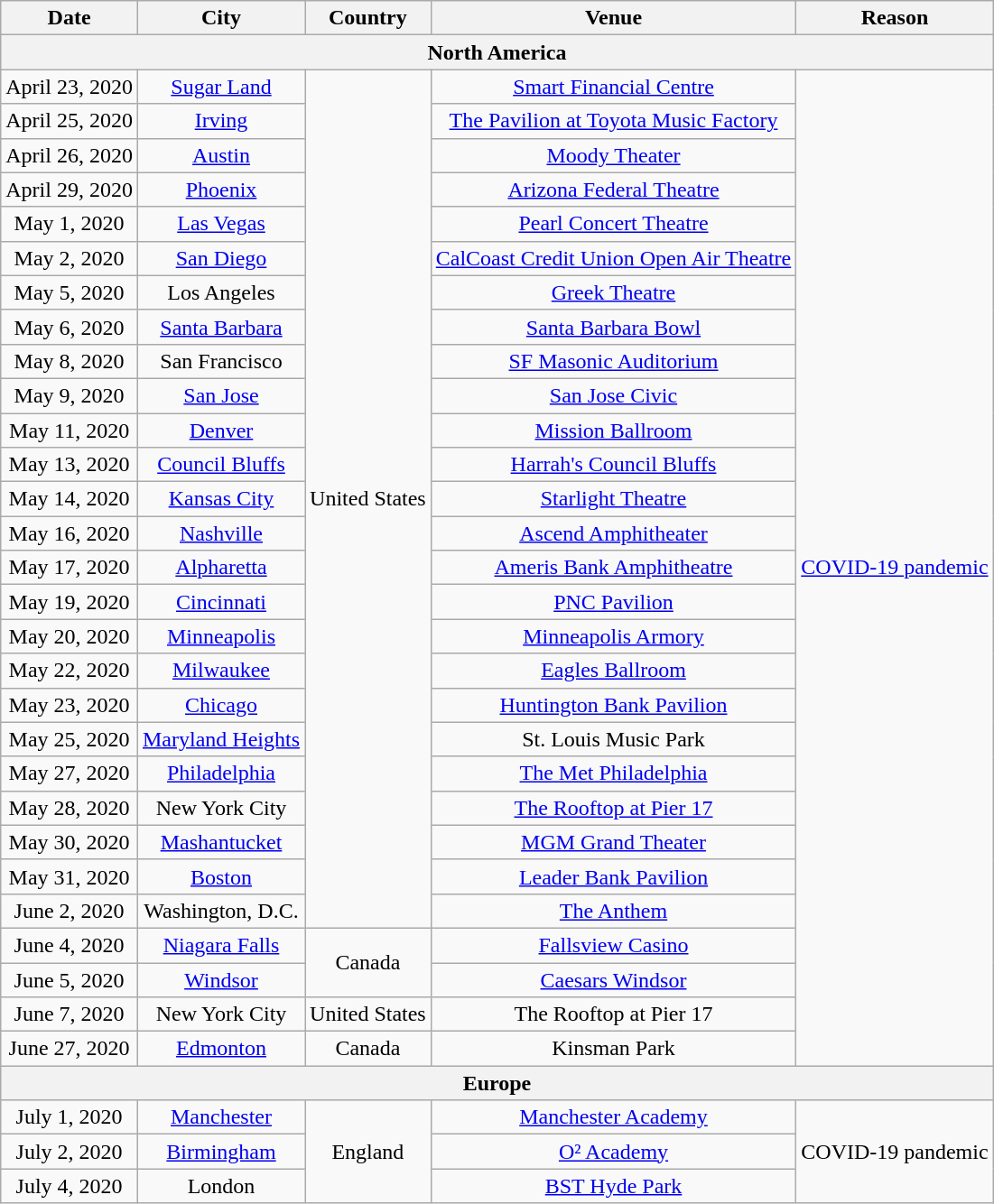<table class="wikitable plainrowheaders mw-collapsible" style="text-align:center;">
<tr>
<th scope="col">Date</th>
<th scope="col">City</th>
<th scope="col">Country</th>
<th scope="col">Venue</th>
<th scope="col">Reason</th>
</tr>
<tr>
<th colspan="5">North America</th>
</tr>
<tr>
<td>April 23, 2020</td>
<td><a href='#'>Sugar Land</a></td>
<td rowspan="25">United States</td>
<td><a href='#'>Smart Financial Centre</a></td>
<td rowspan="29"><a href='#'>COVID-19 pandemic</a></td>
</tr>
<tr>
<td>April 25, 2020</td>
<td><a href='#'>Irving</a></td>
<td><a href='#'>The Pavilion at Toyota Music Factory</a></td>
</tr>
<tr>
<td>April 26, 2020</td>
<td><a href='#'>Austin</a></td>
<td><a href='#'>Moody Theater</a></td>
</tr>
<tr>
<td>April 29, 2020</td>
<td><a href='#'>Phoenix</a></td>
<td><a href='#'>Arizona Federal Theatre</a></td>
</tr>
<tr>
<td>May 1, 2020</td>
<td><a href='#'>Las Vegas</a></td>
<td><a href='#'>Pearl Concert Theatre</a></td>
</tr>
<tr>
<td>May 2, 2020</td>
<td><a href='#'>San Diego</a></td>
<td><a href='#'>CalCoast Credit Union Open Air Theatre</a></td>
</tr>
<tr>
<td>May 5, 2020</td>
<td>Los Angeles</td>
<td><a href='#'>Greek Theatre</a></td>
</tr>
<tr>
<td>May 6, 2020</td>
<td><a href='#'>Santa Barbara</a></td>
<td><a href='#'>Santa Barbara Bowl</a></td>
</tr>
<tr>
<td>May 8, 2020</td>
<td>San Francisco</td>
<td><a href='#'>SF Masonic Auditorium</a></td>
</tr>
<tr>
<td>May 9, 2020</td>
<td><a href='#'>San Jose</a></td>
<td><a href='#'>San Jose Civic</a></td>
</tr>
<tr>
<td>May 11, 2020</td>
<td><a href='#'>Denver</a></td>
<td><a href='#'>Mission Ballroom</a></td>
</tr>
<tr>
<td>May 13, 2020</td>
<td><a href='#'>Council Bluffs</a></td>
<td><a href='#'>Harrah's Council Bluffs</a></td>
</tr>
<tr>
<td>May 14, 2020</td>
<td><a href='#'>Kansas City</a></td>
<td><a href='#'>Starlight Theatre</a></td>
</tr>
<tr>
<td>May 16, 2020</td>
<td><a href='#'>Nashville</a></td>
<td><a href='#'>Ascend Amphitheater</a></td>
</tr>
<tr>
<td>May 17, 2020</td>
<td><a href='#'>Alpharetta</a></td>
<td><a href='#'>Ameris Bank Amphitheatre</a></td>
</tr>
<tr>
<td>May 19, 2020</td>
<td><a href='#'>Cincinnati</a></td>
<td><a href='#'>PNC Pavilion</a></td>
</tr>
<tr>
<td>May 20, 2020</td>
<td><a href='#'>Minneapolis</a></td>
<td><a href='#'>Minneapolis Armory</a></td>
</tr>
<tr>
<td>May 22, 2020</td>
<td><a href='#'>Milwaukee</a></td>
<td><a href='#'>Eagles Ballroom</a></td>
</tr>
<tr>
<td>May 23, 2020</td>
<td><a href='#'>Chicago</a></td>
<td><a href='#'>Huntington Bank Pavilion</a></td>
</tr>
<tr>
<td>May 25, 2020</td>
<td><a href='#'>Maryland Heights</a></td>
<td>St. Louis Music Park</td>
</tr>
<tr>
<td>May 27, 2020</td>
<td><a href='#'>Philadelphia</a></td>
<td><a href='#'>The Met Philadelphia</a></td>
</tr>
<tr>
<td>May 28, 2020</td>
<td>New York City</td>
<td><a href='#'>The Rooftop at Pier 17</a></td>
</tr>
<tr>
<td>May 30, 2020</td>
<td><a href='#'>Mashantucket</a></td>
<td><a href='#'>MGM Grand Theater</a></td>
</tr>
<tr>
<td>May 31, 2020</td>
<td><a href='#'>Boston</a></td>
<td><a href='#'>Leader Bank Pavilion</a></td>
</tr>
<tr>
<td>June 2, 2020</td>
<td>Washington, D.C.</td>
<td><a href='#'>The Anthem</a></td>
</tr>
<tr>
<td>June 4, 2020</td>
<td><a href='#'>Niagara Falls</a></td>
<td rowspan="2">Canada</td>
<td><a href='#'>Fallsview Casino</a></td>
</tr>
<tr>
<td>June 5, 2020</td>
<td><a href='#'>Windsor</a></td>
<td><a href='#'>Caesars Windsor</a></td>
</tr>
<tr>
<td>June 7, 2020</td>
<td>New York City</td>
<td>United States</td>
<td>The Rooftop at Pier 17</td>
</tr>
<tr>
<td>June 27, 2020</td>
<td><a href='#'>Edmonton</a></td>
<td>Canada</td>
<td>Kinsman Park</td>
</tr>
<tr>
<th colspan="5">Europe</th>
</tr>
<tr>
<td>July 1, 2020</td>
<td><a href='#'>Manchester</a></td>
<td rowspan="3">England</td>
<td><a href='#'>Manchester Academy</a></td>
<td rowspan="3">COVID-19 pandemic</td>
</tr>
<tr>
<td>July 2, 2020</td>
<td><a href='#'>Birmingham</a></td>
<td><a href='#'>O² Academy</a></td>
</tr>
<tr>
<td>July 4, 2020</td>
<td>London</td>
<td><a href='#'>BST Hyde Park</a></td>
</tr>
</table>
